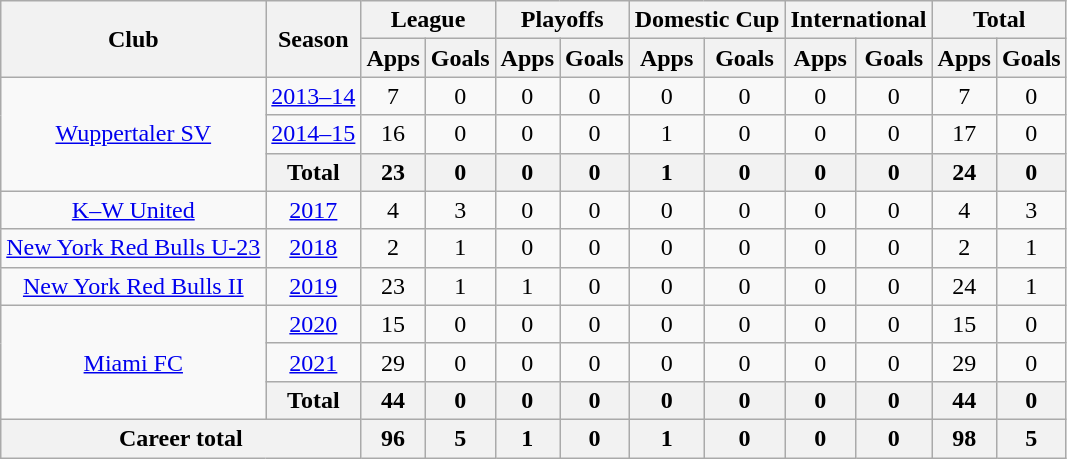<table class="wikitable" style="text-align:center">
<tr>
<th rowspan="2">Club</th>
<th rowspan="2">Season</th>
<th colspan="2">League</th>
<th colspan="2">Playoffs</th>
<th colspan="2">Domestic Cup</th>
<th colspan="2">International</th>
<th colspan="2">Total</th>
</tr>
<tr>
<th>Apps</th>
<th>Goals</th>
<th>Apps</th>
<th>Goals</th>
<th>Apps</th>
<th>Goals</th>
<th>Apps</th>
<th>Goals</th>
<th>Apps</th>
<th>Goals</th>
</tr>
<tr>
<td rowspan="3"><a href='#'>Wuppertaler SV</a></td>
<td><a href='#'>2013–14</a></td>
<td>7</td>
<td>0</td>
<td>0</td>
<td>0</td>
<td>0</td>
<td>0</td>
<td>0</td>
<td>0</td>
<td>7</td>
<td>0</td>
</tr>
<tr>
<td><a href='#'>2014–15</a></td>
<td>16</td>
<td>0</td>
<td>0</td>
<td>0</td>
<td>1</td>
<td>0</td>
<td>0</td>
<td>0</td>
<td>17</td>
<td>0</td>
</tr>
<tr>
<th colspan="1">Total</th>
<th>23</th>
<th>0</th>
<th>0</th>
<th>0</th>
<th>1</th>
<th>0</th>
<th>0</th>
<th>0</th>
<th>24</th>
<th>0</th>
</tr>
<tr>
<td><a href='#'>K–W United</a></td>
<td><a href='#'>2017</a></td>
<td>4</td>
<td>3</td>
<td>0</td>
<td>0</td>
<td>0</td>
<td>0</td>
<td>0</td>
<td>0</td>
<td>4</td>
<td>3</td>
</tr>
<tr>
<td><a href='#'>New York Red Bulls U-23</a></td>
<td><a href='#'>2018</a></td>
<td>2</td>
<td>1</td>
<td>0</td>
<td>0</td>
<td>0</td>
<td>0</td>
<td>0</td>
<td>0</td>
<td>2</td>
<td>1</td>
</tr>
<tr>
<td><a href='#'>New York Red Bulls II</a></td>
<td><a href='#'>2019</a></td>
<td>23</td>
<td>1</td>
<td>1</td>
<td>0</td>
<td>0</td>
<td>0</td>
<td>0</td>
<td>0</td>
<td>24</td>
<td>1</td>
</tr>
<tr>
<td rowspan="3"><a href='#'>Miami FC</a></td>
<td><a href='#'>2020</a></td>
<td>15</td>
<td>0</td>
<td>0</td>
<td>0</td>
<td>0</td>
<td>0</td>
<td>0</td>
<td>0</td>
<td>15</td>
<td>0</td>
</tr>
<tr>
<td><a href='#'>2021</a></td>
<td>29</td>
<td>0</td>
<td>0</td>
<td>0</td>
<td>0</td>
<td>0</td>
<td>0</td>
<td>0</td>
<td>29</td>
<td>0</td>
</tr>
<tr>
<th colspan="1">Total</th>
<th>44</th>
<th>0</th>
<th>0</th>
<th>0</th>
<th>0</th>
<th>0</th>
<th>0</th>
<th>0</th>
<th>44</th>
<th>0</th>
</tr>
<tr>
<th colspan="2">Career total</th>
<th>96</th>
<th>5</th>
<th>1</th>
<th>0</th>
<th>1</th>
<th>0</th>
<th>0</th>
<th>0</th>
<th>98</th>
<th>5</th>
</tr>
</table>
